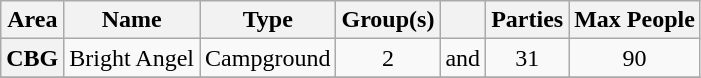<table class="wikitable" style="text-align:center">
<tr>
<th>Area</th>
<th>Name</th>
<th>Type</th>
<th>Group(s)</th>
<th></th>
<th>Parties</th>
<th>Max People</th>
</tr>
<tr>
<th>CBG</th>
<td>Bright Angel</td>
<td>Campground</td>
<td>2</td>
<td>and</td>
<td>31</td>
<td>90</td>
</tr>
<tr>
</tr>
</table>
